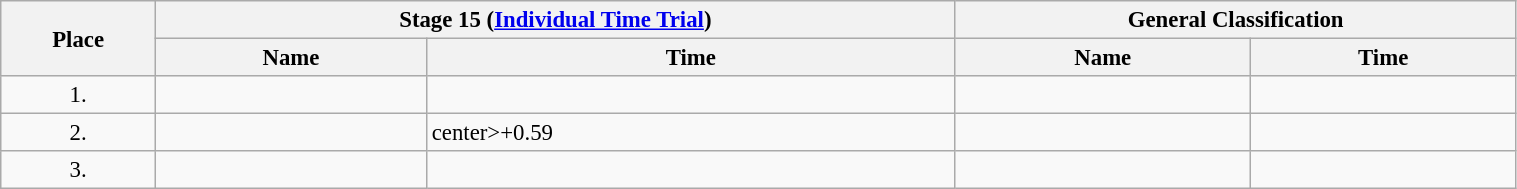<table class=wikitable style="font-size:95%" width="80%">
<tr>
<th rowspan="2">Place</th>
<th colspan="2">Stage 15 (<a href='#'>Individual Time Trial</a>)</th>
<th colspan="2">General Classification</th>
</tr>
<tr>
<th>Name</th>
<th>Time</th>
<th>Name</th>
<th>Time</th>
</tr>
<tr>
<td align="center">1.</td>
<td></td>
<td></td>
<td></td>
<td></td>
</tr>
<tr>
<td align="center">2.</td>
<td></td>
<td>center>+0.59</td>
<td></td>
<td></td>
</tr>
<tr>
<td align="center">3.</td>
<td></td>
<td></td>
<td></td>
<td></td>
</tr>
</table>
